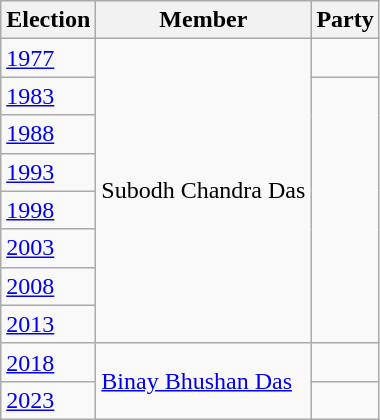<table class="wikitable sortable">
<tr>
<th>Election</th>
<th>Member</th>
<th colspan=2>Party</th>
</tr>
<tr>
<td><a href='#'>1977</a></td>
<td rowspan=8>Subodh Chandra Das</td>
<td></td>
</tr>
<tr>
<td><a href='#'>1983</a></td>
</tr>
<tr>
<td><a href='#'>1988</a></td>
</tr>
<tr>
<td><a href='#'>1993</a></td>
</tr>
<tr>
<td><a href='#'>1998</a></td>
</tr>
<tr>
<td><a href='#'>2003</a></td>
</tr>
<tr>
<td><a href='#'>2008</a></td>
</tr>
<tr>
<td><a href='#'>2013</a></td>
</tr>
<tr>
<td><a href='#'>2018</a></td>
<td rowspan=2><a href='#'>Binay Bhushan Das</a></td>
<td></td>
</tr>
<tr>
<td><a href='#'>2023</a></td>
</tr>
</table>
